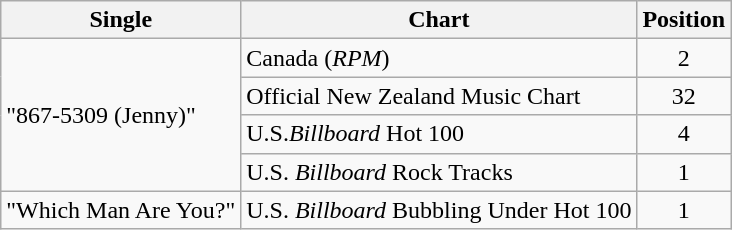<table class="wikitable">
<tr>
<th>Single</th>
<th>Chart</th>
<th>Position</th>
</tr>
<tr>
<td rowspan=4>"867-5309 (Jenny)"</td>
<td>Canada (<em>RPM</em>)</td>
<td align="center">2</td>
</tr>
<tr>
<td>Official New Zealand Music Chart</td>
<td align="center">32</td>
</tr>
<tr>
<td>U.S.<em>Billboard</em> Hot 100</td>
<td align="center">4</td>
</tr>
<tr>
<td>U.S. <em>Billboard</em> Rock Tracks</td>
<td align="center">1</td>
</tr>
<tr>
<td>"Which Man Are You?"</td>
<td>U.S. <em>Billboard</em> Bubbling Under Hot 100</td>
<td align="center">1</td>
</tr>
</table>
